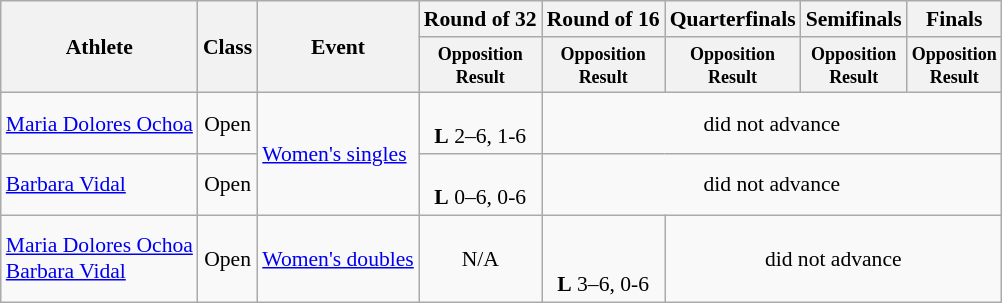<table class=wikitable style="font-size:90%">
<tr>
<th rowspan="2">Athlete</th>
<th rowspan="2">Class</th>
<th rowspan="2">Event</th>
<th>Round of 32</th>
<th>Round of 16</th>
<th>Quarterfinals</th>
<th>Semifinals</th>
<th>Finals</th>
</tr>
<tr>
<th style="line-height:1em"><small>Opposition<br>Result</small></th>
<th style="line-height:1em"><small>Opposition<br>Result</small></th>
<th style="line-height:1em"><small>Opposition<br>Result</small></th>
<th style="line-height:1em"><small>Opposition<br>Result</small></th>
<th style="line-height:1em"><small>Opposition<br>Result</small></th>
</tr>
<tr>
<td><a href='#'>Maria Dolores Ochoa</a></td>
<td style="text-align:center;">Open</td>
<td rowspan="2"><a href='#'>Women's singles</a></td>
<td style="text-align:center;"><br><strong>L</strong> 2–6, 1-6</td>
<td style="text-align:center;" colspan="4">did not advance</td>
</tr>
<tr>
<td><a href='#'>Barbara Vidal</a></td>
<td style="text-align:center;">Open</td>
<td style="text-align:center;"><br><strong>L</strong> 0–6, 0-6</td>
<td style="text-align:center;" colspan="4">did not advance</td>
</tr>
<tr>
<td><a href='#'>Maria Dolores Ochoa</a><br> <a href='#'>Barbara Vidal</a></td>
<td style="text-align:center;">Open</td>
<td><a href='#'>Women's doubles</a></td>
<td style="text-align:center;">N/A</td>
<td style="text-align:center;"><br> <br><strong>L</strong> 3–6, 0-6</td>
<td style="text-align:center;" colspan="3">did not advance</td>
</tr>
</table>
